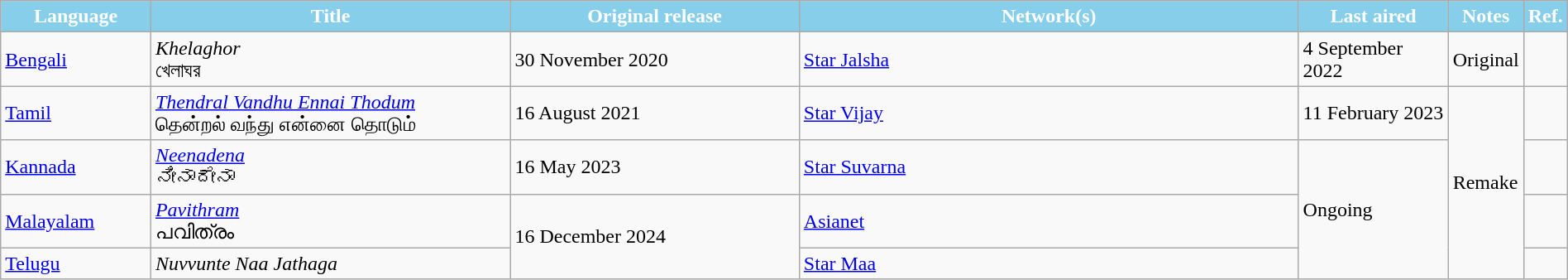<table class="wikitable" style="width: 100%; margin-right: 0;">
<tr style="color:white">
<th style="background:#87CEEB; width:10%;">Language</th>
<th style="background:#87CEEB; width:25%;">Title</th>
<th style="background:#87CEEB; width:20%;">Original release</th>
<th style="background:#87CEEB; width:35%;">Network(s)</th>
<th style="background:#87CEEB; width:30%;">Last aired</th>
<th style="background:#87CEEB; width:15%;">Notes</th>
<th style="background:#87CEEB; width:15%;">Ref.</th>
</tr>
<tr>
<td><a href='#'>Bengali</a></td>
<td><em>Khelaghor</em> <br> খেলাঘর</td>
<td>30 November 2020</td>
<td><a href='#'>Star Jalsha</a></td>
<td>4 September 2022</td>
<td>Original</td>
<td></td>
</tr>
<tr>
<td><a href='#'>Tamil</a></td>
<td><em><a href='#'>Thendral Vandhu Ennai Thodum</a></em> <br> தென்றல் வந்து என்னை தொடும்</td>
<td>16 August 2021</td>
<td><a href='#'>Star Vijay</a></td>
<td>11 February 2023</td>
<td Rowspan=4>Remake</td>
<td></td>
</tr>
<tr>
<td><a href='#'>Kannada</a></td>
<td><em><a href='#'>Neenadena</a></em><br>ನೀನಾದೇನಾ</td>
<td>16 May 2023</td>
<td><a href='#'>Star Suvarna</a></td>
<td Rowspan=3>Ongoing</td>
<td></td>
</tr>
<tr>
<td><a href='#'>Malayalam</a></td>
<td><em><a href='#'>Pavithram</a></em> <br>പവിത്രം</td>
<td Rowspan=2>16 December 2024</td>
<td><a href='#'>Asianet</a></td>
<td></td>
</tr>
<tr>
<td><a href='#'>Telugu</a></td>
<td><em>Nuvvunte Naa Jathaga</em></td>
<td><a href='#'>Star Maa</a></td>
<td></td>
</tr>
</table>
